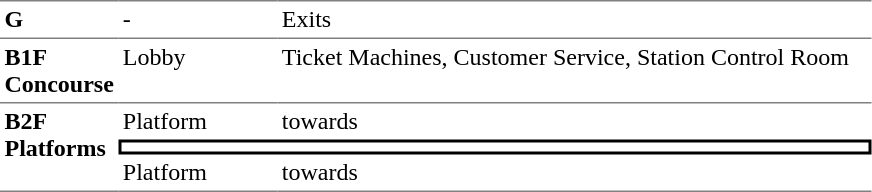<table table border=0 cellspacing=0 cellpadding=3>
<tr>
<td style="border-top:solid 1px gray;" width=50 valign=top><strong>G</strong></td>
<td style="border-top:solid 1px gray;" width=100 valign=top>-</td>
<td style="border-top:solid 1px gray;" width=390 valign=top>Exits</td>
</tr>
<tr>
<td style="border-bottom:solid 1px gray; border-top:solid 1px gray;" valign=top width=50><strong>B1F<br>Concourse</strong></td>
<td style="border-bottom:solid 1px gray; border-top:solid 1px gray;" valign=top width=100>Lobby</td>
<td style="border-bottom:solid 1px gray; border-top:solid 1px gray;" valign=top width=390>Ticket Machines, Customer Service, Station Control Room</td>
</tr>
<tr>
<td style="border-bottom:solid 1px gray;" rowspan=3 valign=top><strong>B2F<br>Platforms</strong></td>
<td>Platform </td>
<td>  towards  </td>
</tr>
<tr>
<td style="border-right:solid 2px black;border-left:solid 2px black;border-top:solid 2px black;border-bottom:solid 2px black;text-align:center;" colspan=2></td>
</tr>
<tr>
<td style="border-bottom:solid 1px gray;">Platform </td>
<td style="border-bottom:solid 1px gray;">  towards   </td>
</tr>
</table>
